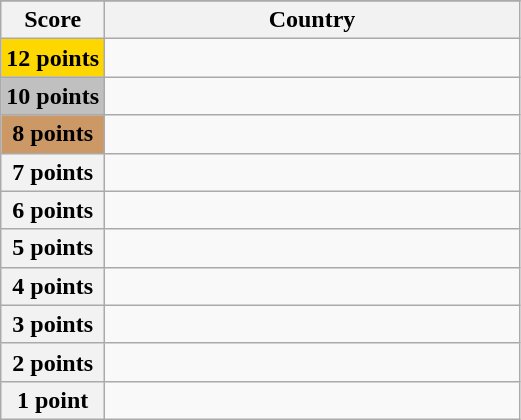<table class="wikitable">
<tr>
</tr>
<tr>
<th scope="col" width="20%">Score</th>
<th scope="col">Country</th>
</tr>
<tr>
<th scope="row" style="background:gold">12 points</th>
<td></td>
</tr>
<tr>
<th scope="row" style="background:silver">10 points</th>
<td></td>
</tr>
<tr>
<th scope="row" style="background:#CC9966">8 points</th>
<td></td>
</tr>
<tr>
<th scope="row">7 points</th>
<td></td>
</tr>
<tr>
<th scope="row">6 points</th>
<td></td>
</tr>
<tr>
<th scope="row">5 points</th>
<td></td>
</tr>
<tr>
<th scope="row">4 points</th>
<td></td>
</tr>
<tr>
<th scope="row">3 points</th>
<td></td>
</tr>
<tr>
<th scope="row">2 points</th>
<td></td>
</tr>
<tr>
<th scope="row">1 point</th>
<td></td>
</tr>
</table>
